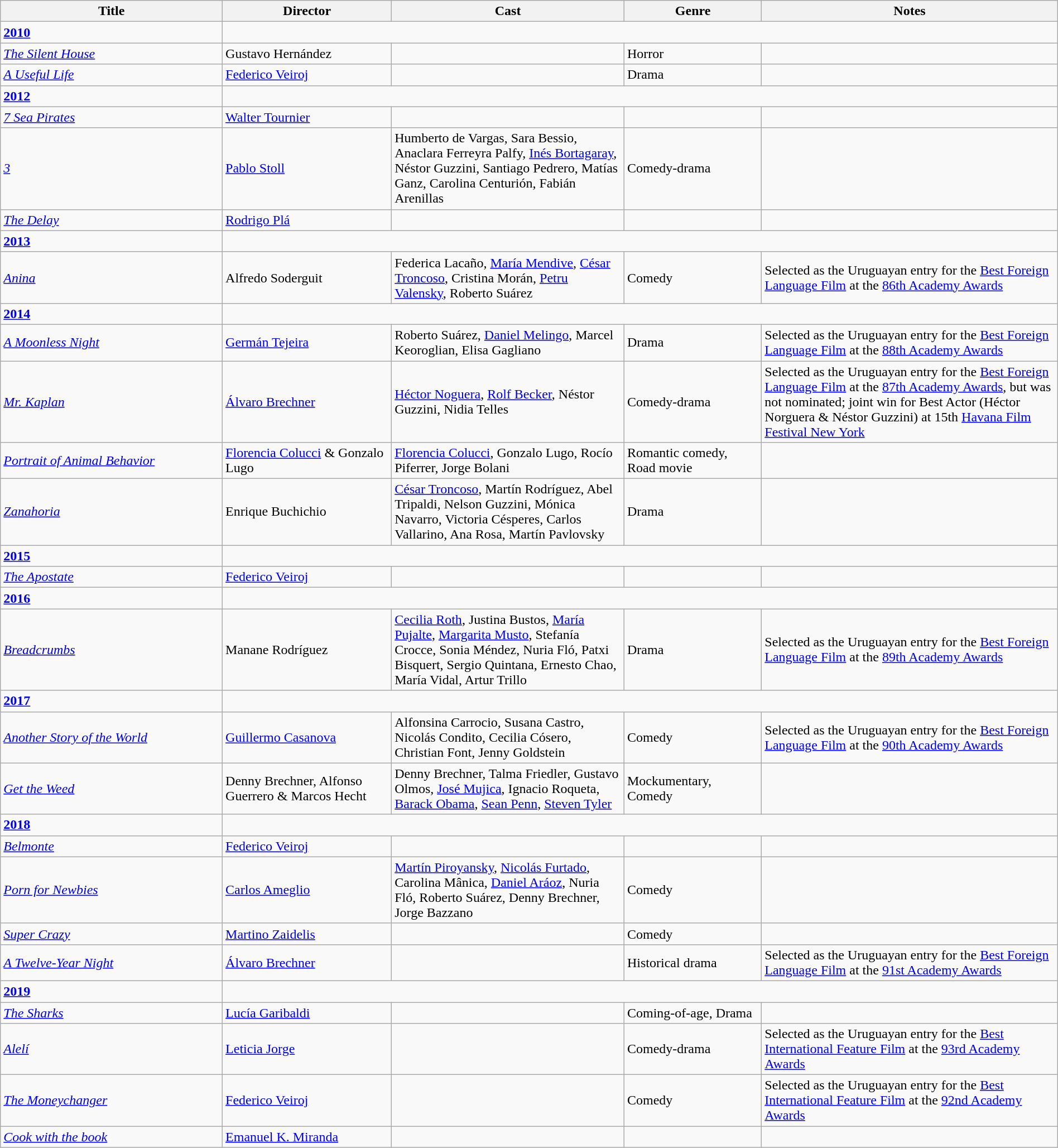<table class="wikitable" style="width:100%;">
<tr>
<th style="width:21%;">Title</th>
<th style="width:16%;">Director</th>
<th style="width:22%;">Cast</th>
<th style="width:13%;">Genre</th>
<th style="width:28%;">Notes</th>
</tr>
<tr>
<td><strong><a href='#'>2010</a></strong></td>
</tr>
<tr>
<td><em><a href='#'>The Silent House</a></em></td>
<td>Gustavo Hernández</td>
<td></td>
<td>Horror</td>
<td></td>
</tr>
<tr>
<td><em><a href='#'>A Useful Life</a></em></td>
<td><a href='#'>Federico Veiroj</a></td>
<td></td>
<td>Drama</td>
<td></td>
</tr>
<tr>
<td><strong><a href='#'>2012</a></strong></td>
</tr>
<tr>
<td><em><a href='#'>7 Sea Pirates</a></em></td>
<td><a href='#'>Walter Tournier</a></td>
<td></td>
<td></td>
<td></td>
</tr>
<tr>
<td><em><a href='#'>3</a></em></td>
<td><a href='#'>Pablo Stoll</a></td>
<td>Humberto de Vargas, Sara Bessio, Anaclara Ferreyra Palfy, <a href='#'>Inés Bortagaray</a>, Néstor Guzzini, Santiago Pedrero, Matías Ganz, Carolina Centurión, Fabián Arenillas</td>
<td>Comedy-drama</td>
<td></td>
</tr>
<tr>
<td><em><a href='#'>The Delay</a></em></td>
<td><a href='#'>Rodrigo Plá</a></td>
<td></td>
<td></td>
<td></td>
</tr>
<tr>
<td><strong><a href='#'>2013</a></strong></td>
</tr>
<tr>
<td><em><a href='#'>Anina</a></em></td>
<td>Alfredo Soderguit</td>
<td>Federica Lacaño, <a href='#'>María Mendive</a>, <a href='#'>César Troncoso</a>, Cristina Morán, <a href='#'>Petru Valensky</a>, Roberto Suárez</td>
<td>Comedy</td>
<td>Selected as the Uruguayan entry for the <a href='#'>Best Foreign Language Film</a> at the <a href='#'>86th Academy Awards</a></td>
</tr>
<tr>
<td><strong><a href='#'>2014</a></strong></td>
</tr>
<tr>
<td><em><a href='#'>A Moonless Night</a></em></td>
<td><a href='#'>Germán Tejeira</a></td>
<td>Roberto Suárez, <a href='#'>Daniel Melingo</a>, Marcel Keoroglian, Elisa Gagliano</td>
<td>Drama</td>
<td>Selected as the Uruguayan entry for the <a href='#'>Best Foreign Language Film</a> at the <a href='#'>88th Academy Awards</a></td>
</tr>
<tr>
<td><em><a href='#'>Mr. Kaplan</a></em></td>
<td><a href='#'>Álvaro Brechner</a></td>
<td><a href='#'>Héctor Noguera</a>, <a href='#'>Rolf Becker</a>, Néstor Guzzini, Nidia Telles</td>
<td>Comedy-drama</td>
<td>Selected as the Uruguayan entry for the <a href='#'>Best Foreign Language Film</a> at the <a href='#'>87th Academy Awards</a>, but was not nominated; joint win for Best Actor (Héctor Norguera & Néstor Guzzini) at 15th <a href='#'>Havana Film Festival New York</a></td>
</tr>
<tr>
<td><em><a href='#'>Portrait of Animal Behavior</a></em></td>
<td><a href='#'>Florencia Colucci</a> & Gonzalo Lugo</td>
<td><a href='#'>Florencia Colucci</a>, Gonzalo Lugo, Rocío Piferrer, Jorge Bolani</td>
<td>Romantic comedy, Road movie</td>
<td></td>
</tr>
<tr>
<td><em><a href='#'>Zanahoria</a></em></td>
<td>Enrique Buchichio</td>
<td><a href='#'>César Troncoso</a>, Martín Rodríguez, Abel Tripaldi, Nelson Guzzini, Mónica Navarro, Victoria Césperes, Carlos Vallarino, Ana Rosa, Martín Pavlovsky</td>
<td>Drama</td>
<td></td>
</tr>
<tr>
<td><strong><a href='#'>2015</a></strong></td>
</tr>
<tr>
<td><em><a href='#'>The Apostate</a></em></td>
<td><a href='#'>Federico Veiroj</a></td>
<td></td>
<td></td>
<td></td>
</tr>
<tr>
<td><strong><a href='#'>2016</a></strong></td>
</tr>
<tr>
<td><em><a href='#'>Breadcrumbs</a></em></td>
<td>Manane Rodríguez</td>
<td><a href='#'>Cecilia Roth</a>, Justina Bustos, <a href='#'>María Pujalte</a>, <a href='#'>Margarita Musto</a>, Stefanía Crocce, Sonia Méndez, Nuria Fló, Patxi Bisquert, Sergio Quintana, Ernesto Chao, María Vidal, Artur Trillo</td>
<td>Drama</td>
<td>Selected as the Uruguayan entry for the <a href='#'>Best Foreign Language Film</a> at the <a href='#'>89th Academy Awards</a></td>
</tr>
<tr>
<td><strong><a href='#'>2017</a></strong></td>
</tr>
<tr>
<td><em><a href='#'>Another Story of the World</a></em></td>
<td><a href='#'>Guillermo Casanova</a></td>
<td>Alfonsina Carrocio, Susana Castro, Nicolás Condito, Cecilia Cósero, Christian Font, Jenny Goldstein</td>
<td>Comedy</td>
<td>Selected as the Uruguayan entry for the <a href='#'>Best Foreign Language Film</a> at the <a href='#'>90th Academy Awards</a></td>
</tr>
<tr>
<td><em><a href='#'>Get the Weed</a></em></td>
<td>Denny Brechner, Alfonso Guerrero & Marcos Hecht</td>
<td>Denny Brechner, Talma Friedler, Gustavo Olmos, <a href='#'>José Mujica</a>, Ignacio Roqueta, <a href='#'>Barack Obama</a>, <a href='#'>Sean Penn</a>, <a href='#'>Steven Tyler</a></td>
<td>Mockumentary, Comedy</td>
<td></td>
</tr>
<tr>
<td><strong><a href='#'>2018</a></strong></td>
</tr>
<tr>
<td><em><a href='#'>Belmonte</a></em></td>
<td><a href='#'>Federico Veiroj</a></td>
<td></td>
<td></td>
<td></td>
</tr>
<tr>
<td><em><a href='#'>Porn for Newbies</a></em></td>
<td><a href='#'>Carlos Ameglio</a></td>
<td><a href='#'>Martín Piroyansky</a>, <a href='#'>Nicolás Furtado</a>, Carolina Mânica, <a href='#'>Daniel Aráoz</a>, Nuria Fló, Roberto Suárez, Denny Brechner, Jorge Bazzano</td>
<td>Comedy</td>
<td></td>
</tr>
<tr>
<td><em><a href='#'>Super Crazy</a></em></td>
<td><a href='#'>Martino Zaidelis</a></td>
<td></td>
<td>Comedy</td>
<td></td>
</tr>
<tr>
<td><em><a href='#'>A Twelve-Year Night</a></em></td>
<td><a href='#'>Álvaro Brechner</a></td>
<td></td>
<td>Historical drama</td>
<td>Selected as the Uruguayan entry for the <a href='#'>Best Foreign Language Film</a> at the <a href='#'>91st Academy Awards</a></td>
</tr>
<tr>
<td><strong><a href='#'>2019</a></strong></td>
</tr>
<tr>
<td><em><a href='#'>The Sharks</a></em></td>
<td><a href='#'>Lucía Garibaldi</a></td>
<td></td>
<td>Coming-of-age, Drama</td>
<td></td>
</tr>
<tr>
<td><em><a href='#'>Alelí</a></em></td>
<td><a href='#'>Leticia Jorge</a></td>
<td></td>
<td>Comedy-drama</td>
<td>Selected as the Uruguayan entry for the <a href='#'>Best International Feature Film</a> at the <a href='#'>93rd Academy Awards</a></td>
</tr>
<tr>
<td><em><a href='#'>The Moneychanger</a></em></td>
<td><a href='#'>Federico Veiroj</a></td>
<td></td>
<td>Comedy</td>
<td>Selected as the Uruguayan entry for the <a href='#'>Best International Feature Film</a> at the <a href='#'>92nd Academy Awards</a></td>
</tr>
<tr>
<td><em><a href='#'>Cook with the book</a></em></td>
<td><a href='#'>Emanuel K. Miranda</a></td>
<td></td>
<td></td>
<td></td>
</tr>
</table>
